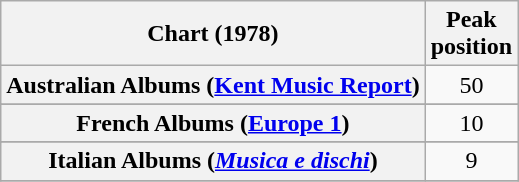<table class="wikitable sortable plainrowheaders" style="text-align:center">
<tr>
<th scope="col">Chart (1978)</th>
<th scope="col">Peak<br> position</th>
</tr>
<tr>
<th scope="row">Australian Albums (<a href='#'>Kent Music Report</a>)</th>
<td>50</td>
</tr>
<tr>
</tr>
<tr>
</tr>
<tr>
<th scope="row">French Albums (<a href='#'>Europe 1</a>)</th>
<td>10</td>
</tr>
<tr>
</tr>
<tr>
<th scope="row">Italian Albums (<em><a href='#'>Musica e dischi</a></em>)</th>
<td>9</td>
</tr>
<tr>
</tr>
</table>
